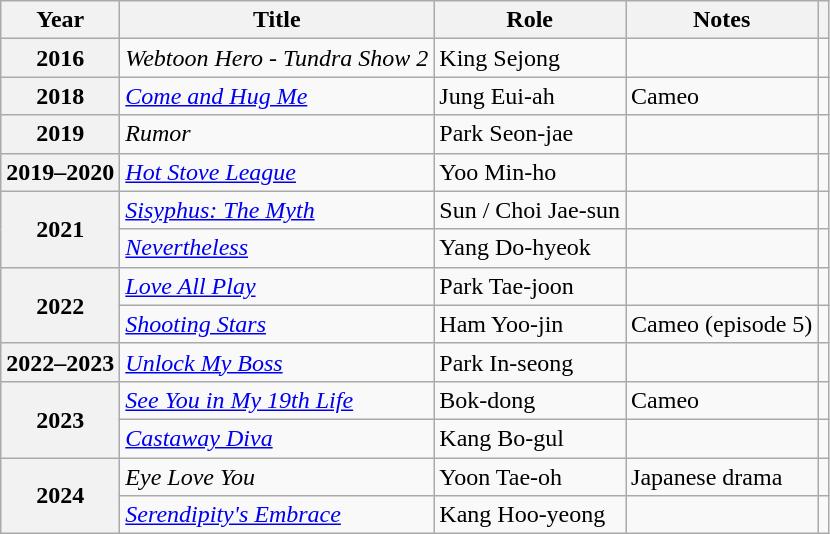<table class="wikitable plainrowheaders sortable">
<tr>
<th scope="col">Year</th>
<th scope="col">Title</th>
<th scope="col">Role</th>
<th scope="col">Notes</th>
<th scope="col"></th>
</tr>
<tr>
<th scope="row">2016</th>
<td><em>Webtoon Hero - Tundra Show 2</em></td>
<td>King Sejong</td>
<td></td>
<td style="text-align:center"></td>
</tr>
<tr>
<th scope="row">2018</th>
<td><em><a href='#'>Come and Hug Me</a></em></td>
<td>Jung Eui-ah</td>
<td>Cameo</td>
<td style="text-align:center"></td>
</tr>
<tr>
<th scope="row">2019</th>
<td><em>Rumor</em></td>
<td>Park Seon-jae</td>
<td></td>
<td style="text-align:center"></td>
</tr>
<tr>
<th scope="row">2019–2020</th>
<td><em><a href='#'>Hot Stove League</a></em></td>
<td>Yoo Min-ho</td>
<td></td>
<td style="text-align:center"></td>
</tr>
<tr>
<th scope="row"  rowspan="2">2021</th>
<td><em><a href='#'>Sisyphus: The Myth</a></em></td>
<td>Sun / Choi Jae-sun</td>
<td></td>
<td style="text-align:center"></td>
</tr>
<tr>
<td><em><a href='#'>Nevertheless</a></em></td>
<td>Yang Do-hyeok</td>
<td></td>
<td style="text-align:center"></td>
</tr>
<tr>
<th scope="row" rowspan="2">2022</th>
<td><em><a href='#'>Love All Play</a></em></td>
<td>Park Tae-joon</td>
<td></td>
<td style="text-align:center"></td>
</tr>
<tr>
<td><em><a href='#'>Shooting Stars</a></em></td>
<td>Ham Yoo-jin</td>
<td>Cameo (episode 5)</td>
<td style="text-align:center"></td>
</tr>
<tr>
<th scope="row">2022–2023</th>
<td><em><a href='#'>Unlock My Boss</a></em></td>
<td>Park In-seong</td>
<td></td>
<td style="text-align:center"></td>
</tr>
<tr>
<th scope="row" rowspan="2">2023</th>
<td><em><a href='#'>See You in My 19th Life</a></em></td>
<td>Bok-dong</td>
<td>Cameo</td>
<td style="text-align:center"></td>
</tr>
<tr>
<td><em><a href='#'>Castaway Diva</a></em></td>
<td>Kang Bo-gul</td>
<td></td>
<td style="text-align:center"></td>
</tr>
<tr>
<th scope="row" rowspan="2">2024</th>
<td><em>Eye Love You</em></td>
<td>Yoon Tae-oh</td>
<td>Japanese drama</td>
<td style="text-align:center"></td>
</tr>
<tr>
<td><em><a href='#'>Serendipity's Embrace</a></em></td>
<td>Kang Hoo-yeong</td>
<td></td>
<td style="text-align:center"></td>
</tr>
</table>
